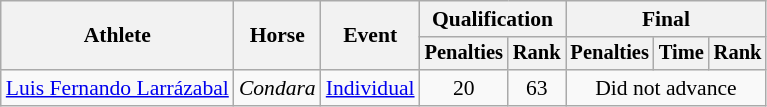<table class="wikitable" style="font-size:90%">
<tr>
<th rowspan="2">Athlete</th>
<th rowspan="2">Horse</th>
<th rowspan="2">Event</th>
<th colspan="2">Qualification</th>
<th colspan="3">Final</th>
</tr>
<tr style="font-size:95%">
<th>Penalties</th>
<th>Rank</th>
<th>Penalties</th>
<th>Time</th>
<th>Rank</th>
</tr>
<tr align=center>
<td align=left><a href='#'>Luis Fernando Larrázabal</a></td>
<td align=left><em>Condara</em></td>
<td align=left><a href='#'>Individual</a></td>
<td>20</td>
<td>63</td>
<td colspan="3">Did not advance</td>
</tr>
</table>
